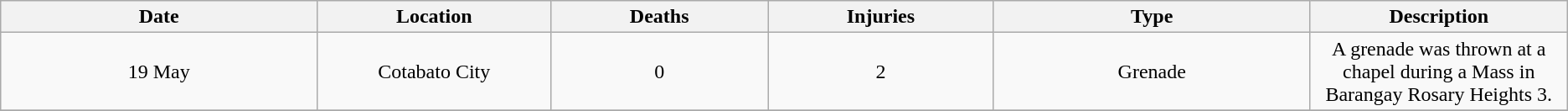<table class="wikitable sortable" style="text-align: center;">
<tr>
<th width="6%">Date</th>
<th width="4%">Location</th>
<th width="4%">Deaths</th>
<th width="4%">Injuries</th>
<th width="6%">Type</th>
<th width="4%">Description</th>
</tr>
<tr>
<td>19 May</td>
<td>Cotabato City</td>
<td>0</td>
<td>2</td>
<td>Grenade</td>
<td>A grenade was thrown at a chapel during a Mass in Barangay Rosary Heights 3.</td>
</tr>
<tr>
</tr>
</table>
